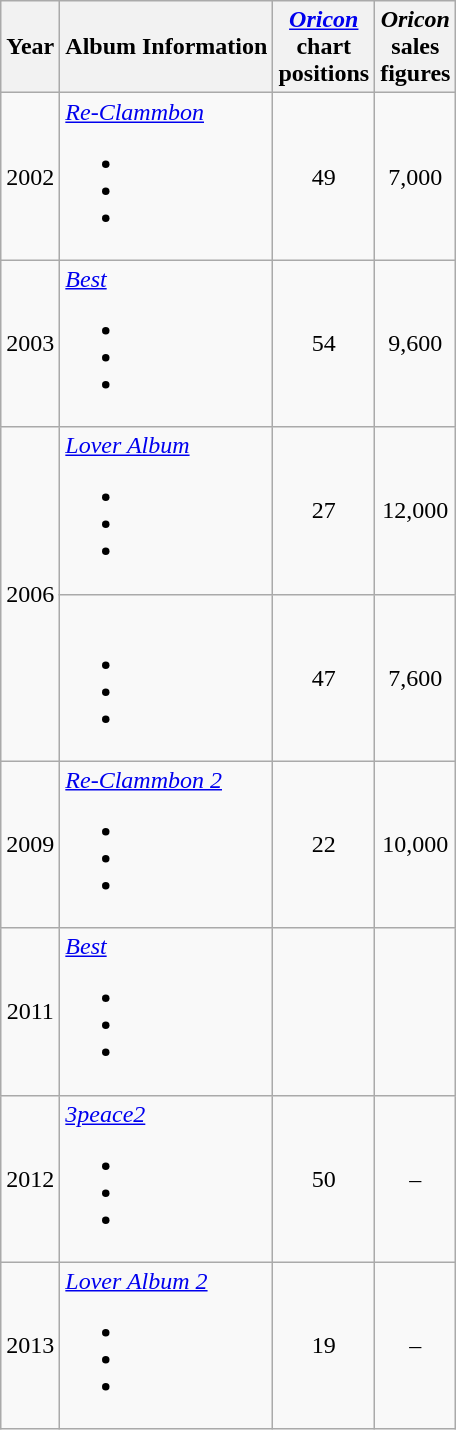<table class="wikitable">
<tr>
<th>Year</th>
<th>Album Information</th>
<th><em><a href='#'>Oricon</a></em><br>chart<br>positions<br></th>
<th><em>Oricon</em><br>sales<br>figures<br></th>
</tr>
<tr>
<td align="center">2002</td>
<td><em><a href='#'>Re-Clammbon</a></em><br><ul><li></li><li></li><li></li></ul></td>
<td align="center">49</td>
<td align="center">7,000</td>
</tr>
<tr>
<td align="center">2003</td>
<td><em><a href='#'>Best</a></em><br><ul><li></li><li></li><li></li></ul></td>
<td align="center">54</td>
<td align="center">9,600</td>
</tr>
<tr>
<td align="center" rowspan="2">2006</td>
<td><em><a href='#'>Lover Album</a></em><br><ul><li></li><li></li><li></li></ul></td>
<td align="center">27</td>
<td align="center">12,000</td>
</tr>
<tr>
<td><br><ul><li></li><li></li><li></li></ul></td>
<td align="center">47</td>
<td align="center">7,600</td>
</tr>
<tr>
<td align="center">2009</td>
<td><em><a href='#'>Re-Clammbon 2</a></em><br><ul><li></li><li></li><li></li></ul></td>
<td align="center">22</td>
<td align="center">10,000</td>
</tr>
<tr>
<td align="center">2011</td>
<td><em><a href='#'>Best</a></em><br><ul><li></li><li></li><li></li></ul></td>
<td align="center"></td>
<td align="center"></td>
</tr>
<tr>
<td align="center">2012</td>
<td><em><a href='#'>3peace2</a></em><br><ul><li></li><li></li><li></li></ul></td>
<td align="center">50</td>
<td align="center">–</td>
</tr>
<tr>
<td align="center">2013</td>
<td><em><a href='#'>Lover Album 2</a></em><br><ul><li></li><li></li><li></li></ul></td>
<td align="center">19</td>
<td align="center">–</td>
</tr>
</table>
